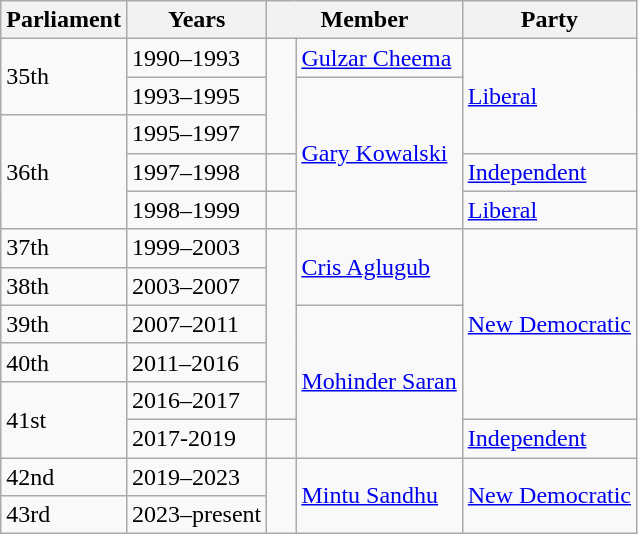<table class="wikitable">
<tr>
<th>Parliament</th>
<th>Years</th>
<th colspan="2">Member</th>
<th>Party<br></th>
</tr>
<tr>
<td rowspan="2">35th</td>
<td>1990–1993</td>
<td rowspan="3" >   </td>
<td><a href='#'>Gulzar Cheema</a></td>
<td rowspan="3"><a href='#'>Liberal</a></td>
</tr>
<tr>
<td>1993–1995</td>
<td rowspan="4"><a href='#'>Gary Kowalski</a></td>
</tr>
<tr>
<td rowspan="3">36th</td>
<td>1995–1997</td>
</tr>
<tr>
<td>1997–1998</td>
<td>   </td>
<td><a href='#'>Independent</a></td>
</tr>
<tr>
<td>1998–1999</td>
<td>   </td>
<td><a href='#'>Liberal</a></td>
</tr>
<tr>
<td>37th</td>
<td>1999–2003</td>
<td rowspan="5" >   </td>
<td rowspan="2"><a href='#'>Cris Aglugub</a></td>
<td rowspan="5"><a href='#'>New Democratic</a></td>
</tr>
<tr>
<td>38th</td>
<td>2003–2007</td>
</tr>
<tr>
<td>39th</td>
<td>2007–2011</td>
<td rowspan="4"><a href='#'>Mohinder Saran</a></td>
</tr>
<tr>
<td>40th</td>
<td>2011–2016</td>
</tr>
<tr>
<td rowspan="2">41st</td>
<td>2016–2017</td>
</tr>
<tr>
<td>2017-2019</td>
<td>   </td>
<td><a href='#'>Independent</a></td>
</tr>
<tr>
<td>42nd</td>
<td>2019–2023</td>
<td rowspan="2" >   </td>
<td rowspan="2"><a href='#'>Mintu Sandhu</a></td>
<td rowspan="2"><a href='#'>New Democratic</a></td>
</tr>
<tr>
<td>43rd</td>
<td>2023–present</td>
</tr>
</table>
